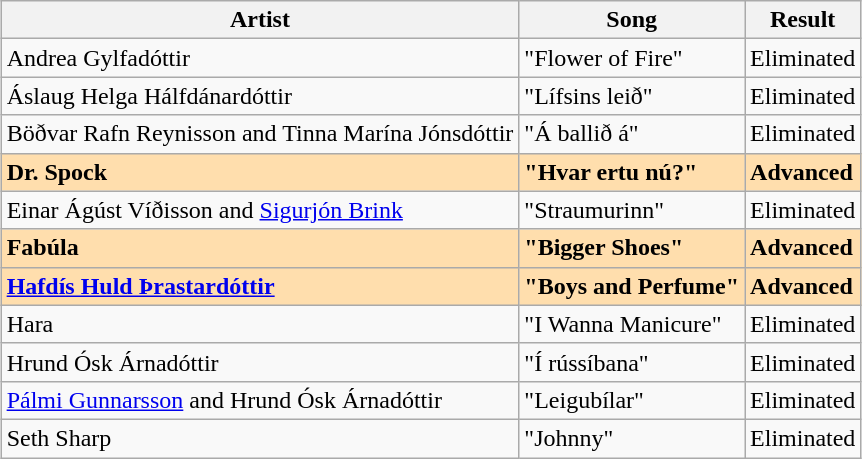<table class="sortable wikitable" style="margin: 1em auto 1em auto;">
<tr>
<th>Artist</th>
<th>Song</th>
<th>Result</th>
</tr>
<tr>
<td align="left">Andrea Gylfadóttir</td>
<td align="left">"Flower of Fire"</td>
<td align="left">Eliminated</td>
</tr>
<tr>
<td align="left">Áslaug Helga Hálfdánardóttir</td>
<td align="left">"Lífsins leið"</td>
<td align="left">Eliminated</td>
</tr>
<tr>
<td align="left">Böðvar Rafn Reynisson and Tinna Marína Jónsdóttir</td>
<td align="left">"Á ballið á"</td>
<td align="left">Eliminated</td>
</tr>
<tr style="font-weight:bold;background:navajowhite;">
<td align="left">Dr. Spock</td>
<td align="left">"Hvar ertu nú?"</td>
<td align="left">Advanced</td>
</tr>
<tr>
<td align="left">Einar Ágúst Víðisson and <a href='#'>Sigurjón Brink</a></td>
<td align="left">"Straumurinn"</td>
<td align="left">Eliminated</td>
</tr>
<tr style="font-weight:bold;background:navajowhite;">
<td align="left">Fabúla</td>
<td align="left">"Bigger Shoes"</td>
<td align="left">Advanced</td>
</tr>
<tr style="font-weight:bold;background:navajowhite;">
<td align="left"><a href='#'>Hafdís Huld Þrastardóttir</a></td>
<td align="left">"Boys and Perfume"</td>
<td align="left">Advanced</td>
</tr>
<tr>
<td align="left">Hara</td>
<td align="left">"I Wanna Manicure"</td>
<td align="left">Eliminated</td>
</tr>
<tr>
<td align="left">Hrund Ósk Árnadóttir</td>
<td align="left">"Í rússíbana"</td>
<td align="left">Eliminated</td>
</tr>
<tr>
<td align="left"><a href='#'>Pálmi Gunnarsson</a> and Hrund Ósk Árnadóttir</td>
<td align="left">"Leigubílar"</td>
<td align="left">Eliminated</td>
</tr>
<tr>
<td align="left">Seth Sharp</td>
<td align="left">"Johnny"</td>
<td align="left">Eliminated</td>
</tr>
</table>
